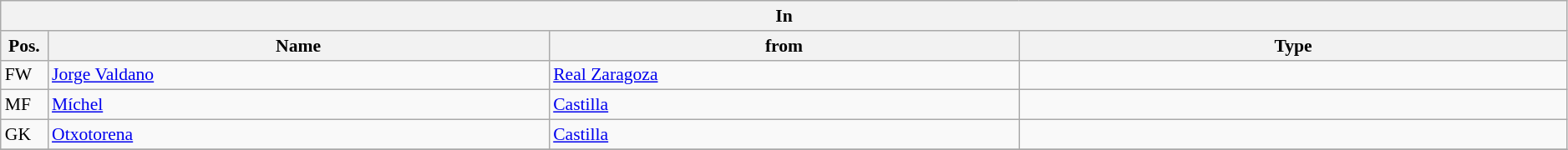<table class="wikitable" style="font-size:90%;width:99%;">
<tr>
<th colspan="4">In</th>
</tr>
<tr>
<th width=3%>Pos.</th>
<th width=32%>Name</th>
<th width=30%>from</th>
<th width=35%>Type</th>
</tr>
<tr>
<td>FW</td>
<td><a href='#'>Jorge Valdano</a></td>
<td><a href='#'>Real Zaragoza</a></td>
<td></td>
</tr>
<tr>
<td>MF</td>
<td><a href='#'>Míchel</a></td>
<td><a href='#'>Castilla</a></td>
<td></td>
</tr>
<tr>
<td>GK</td>
<td><a href='#'>Otxotorena</a></td>
<td><a href='#'>Castilla</a></td>
<td></td>
</tr>
<tr>
</tr>
</table>
